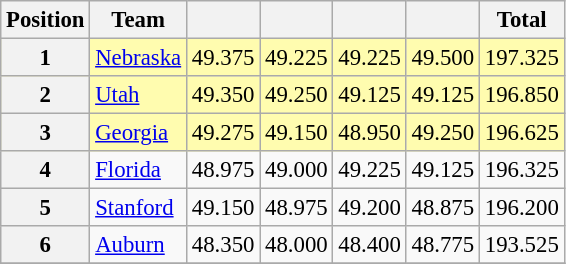<table class="wikitable sortable" style="text-align:center; font-size:95%">
<tr>
<th scope=col>Position</th>
<th scope=col>Team</th>
<th scope=col></th>
<th scope=col></th>
<th scope=col></th>
<th scope=col></th>
<th scope=col>Total</th>
</tr>
<tr bgcolor=fffcaf>
<th scope=row>1</th>
<td align=left><a href='#'>Nebraska</a></td>
<td>49.375</td>
<td>49.225</td>
<td>49.225</td>
<td>49.500</td>
<td>197.325</td>
</tr>
<tr bgcolor=fffcaf>
<th scope=row>2</th>
<td align=left><a href='#'>Utah</a></td>
<td>49.350</td>
<td>49.250</td>
<td>49.125</td>
<td>49.125</td>
<td>196.850</td>
</tr>
<tr bgcolor=fffcaf>
<th scope=row>3</th>
<td align=left><a href='#'>Georgia</a></td>
<td>49.275</td>
<td>49.150</td>
<td>48.950</td>
<td>49.250</td>
<td>196.625</td>
</tr>
<tr>
<th scope=row>4</th>
<td align=left><a href='#'>Florida</a></td>
<td>48.975</td>
<td>49.000</td>
<td>49.225</td>
<td>49.125</td>
<td>196.325</td>
</tr>
<tr>
<th scope=row>5</th>
<td align=left><a href='#'>Stanford</a></td>
<td>49.150</td>
<td>48.975</td>
<td>49.200</td>
<td>48.875</td>
<td>196.200</td>
</tr>
<tr>
<th scope=row>6</th>
<td align=left><a href='#'>Auburn</a></td>
<td>48.350</td>
<td>48.000</td>
<td>48.400</td>
<td>48.775</td>
<td>193.525</td>
</tr>
<tr>
</tr>
</table>
